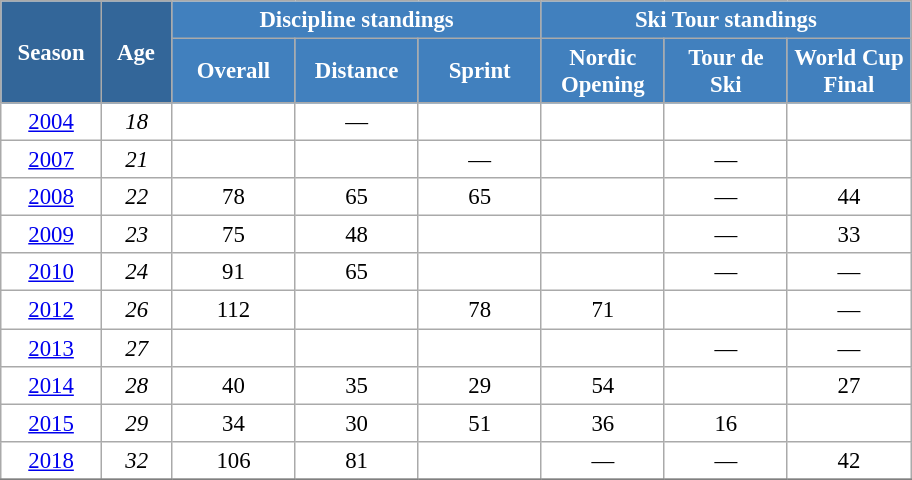<table class="wikitable" style="font-size:95%; text-align:center; border:grey solid 1px; border-collapse:collapse; background:#ffffff;">
<tr>
<th style="background-color:#369; color:white; width:60px;" rowspan="2"> Season </th>
<th style="background-color:#369; color:white; width:40px;" rowspan="2"> Age </th>
<th style="background-color:#4180be; color:white;" colspan="3">Discipline standings</th>
<th style="background-color:#4180be; color:white;" colspan="3">Ski Tour standings</th>
</tr>
<tr>
<th style="background-color:#4180be; color:white; width:75px;">Overall</th>
<th style="background-color:#4180be; color:white; width:75px;">Distance</th>
<th style="background-color:#4180be; color:white; width:75px;">Sprint</th>
<th style="background-color:#4180be; color:white; width:75px;">Nordic<br>Opening</th>
<th style="background-color:#4180be; color:white; width:75px;">Tour de<br>Ski</th>
<th style="background-color:#4180be; color:white; width:75px;">World Cup<br>Final</th>
</tr>
<tr>
<td><a href='#'>2004</a></td>
<td><em>18</em></td>
<td></td>
<td>—</td>
<td></td>
<td></td>
<td></td>
<td></td>
</tr>
<tr>
<td><a href='#'>2007</a></td>
<td><em>21</em></td>
<td></td>
<td></td>
<td>—</td>
<td></td>
<td>—</td>
<td></td>
</tr>
<tr>
<td><a href='#'>2008</a></td>
<td><em>22</em></td>
<td>78</td>
<td>65</td>
<td>65</td>
<td></td>
<td>—</td>
<td>44</td>
</tr>
<tr>
<td><a href='#'>2009</a></td>
<td><em>23</em></td>
<td>75</td>
<td>48</td>
<td></td>
<td></td>
<td>—</td>
<td>33</td>
</tr>
<tr>
<td><a href='#'>2010</a></td>
<td><em>24</em></td>
<td>91</td>
<td>65</td>
<td></td>
<td></td>
<td>—</td>
<td>—</td>
</tr>
<tr>
<td><a href='#'>2012</a></td>
<td><em>26</em></td>
<td>112</td>
<td></td>
<td>78</td>
<td>71</td>
<td></td>
<td>—</td>
</tr>
<tr>
<td><a href='#'>2013</a></td>
<td><em>27</em></td>
<td></td>
<td></td>
<td></td>
<td></td>
<td>—</td>
<td>—</td>
</tr>
<tr>
<td><a href='#'>2014</a></td>
<td><em>28</em></td>
<td>40</td>
<td>35</td>
<td>29</td>
<td>54</td>
<td></td>
<td>27</td>
</tr>
<tr>
<td><a href='#'>2015</a></td>
<td><em>29</em></td>
<td>34</td>
<td>30</td>
<td>51</td>
<td>36</td>
<td>16</td>
<td></td>
</tr>
<tr>
<td><a href='#'>2018</a></td>
<td><em>32</em></td>
<td>106</td>
<td>81</td>
<td></td>
<td>—</td>
<td>—</td>
<td>42</td>
</tr>
<tr>
</tr>
</table>
